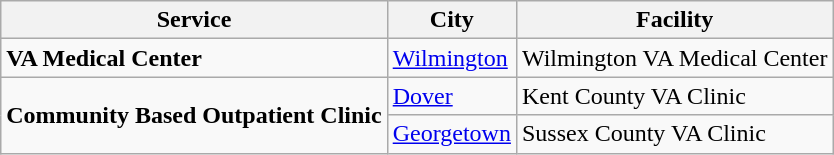<table class="wikitable">
<tr>
<th>Service</th>
<th>City</th>
<th>Facility</th>
</tr>
<tr>
<td><strong>VA Medical Center</strong></td>
<td><a href='#'>Wilmington</a></td>
<td>Wilmington VA Medical Center</td>
</tr>
<tr>
<td rowspan=2><strong>Community Based Outpatient Clinic</strong></td>
<td><a href='#'>Dover</a></td>
<td>Kent County VA Clinic</td>
</tr>
<tr>
<td><a href='#'>Georgetown</a></td>
<td>Sussex County VA Clinic</td>
</tr>
</table>
